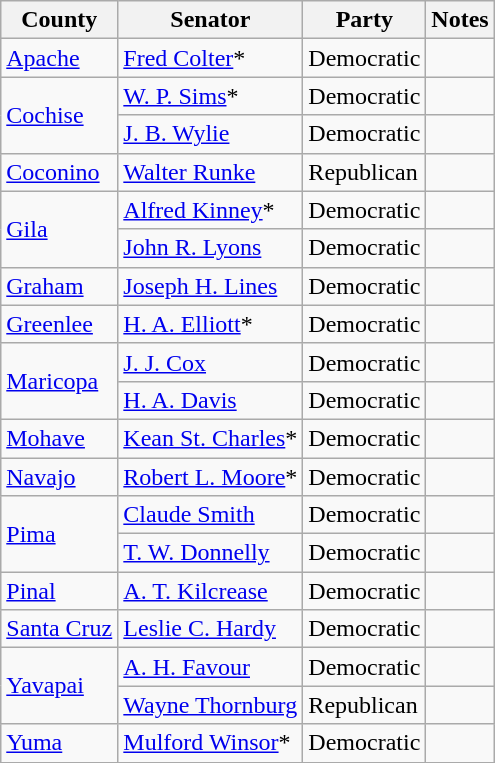<table class=wikitable>
<tr>
<th>County</th>
<th>Senator</th>
<th>Party</th>
<th>Notes</th>
</tr>
<tr>
<td><a href='#'>Apache</a></td>
<td><a href='#'>Fred Colter</a>*</td>
<td>Democratic</td>
<td></td>
</tr>
<tr>
<td rowspan="2"><a href='#'>Cochise</a></td>
<td><a href='#'>W. P. Sims</a>*</td>
<td>Democratic</td>
<td></td>
</tr>
<tr>
<td><a href='#'>J. B. Wylie</a></td>
<td>Democratic</td>
<td></td>
</tr>
<tr>
<td><a href='#'>Coconino</a></td>
<td><a href='#'>Walter Runke</a></td>
<td>Republican</td>
<td></td>
</tr>
<tr>
<td rowspan="2"><a href='#'>Gila</a></td>
<td><a href='#'>Alfred Kinney</a>*</td>
<td>Democratic</td>
<td></td>
</tr>
<tr>
<td><a href='#'>John R. Lyons</a></td>
<td>Democratic</td>
<td></td>
</tr>
<tr>
<td><a href='#'>Graham</a></td>
<td><a href='#'>Joseph H. Lines</a></td>
<td>Democratic</td>
<td></td>
</tr>
<tr>
<td><a href='#'>Greenlee</a></td>
<td><a href='#'>H. A. Elliott</a>*</td>
<td>Democratic</td>
<td></td>
</tr>
<tr>
<td rowspan="2"><a href='#'>Maricopa</a></td>
<td><a href='#'>J. J. Cox</a></td>
<td>Democratic</td>
<td></td>
</tr>
<tr>
<td><a href='#'>H. A. Davis</a></td>
<td>Democratic</td>
<td></td>
</tr>
<tr>
<td><a href='#'>Mohave</a></td>
<td><a href='#'>Kean St. Charles</a>*</td>
<td>Democratic</td>
<td></td>
</tr>
<tr>
<td><a href='#'>Navajo</a></td>
<td><a href='#'>Robert L. Moore</a>*</td>
<td>Democratic</td>
<td></td>
</tr>
<tr>
<td rowspan="2"><a href='#'>Pima</a></td>
<td><a href='#'>Claude Smith</a></td>
<td>Democratic</td>
<td></td>
</tr>
<tr>
<td><a href='#'>T. W. Donnelly</a></td>
<td>Democratic</td>
<td></td>
</tr>
<tr>
<td><a href='#'>Pinal</a></td>
<td><a href='#'>A. T. Kilcrease</a></td>
<td>Democratic</td>
<td></td>
</tr>
<tr>
<td><a href='#'>Santa Cruz</a></td>
<td><a href='#'>Leslie C. Hardy</a></td>
<td>Democratic</td>
<td></td>
</tr>
<tr>
<td rowspan="2"><a href='#'>Yavapai</a></td>
<td><a href='#'>A. H. Favour</a></td>
<td>Democratic</td>
<td></td>
</tr>
<tr>
<td><a href='#'>Wayne Thornburg</a></td>
<td>Republican</td>
<td></td>
</tr>
<tr>
<td><a href='#'>Yuma</a></td>
<td><a href='#'>Mulford Winsor</a>*</td>
<td>Democratic</td>
<td></td>
</tr>
<tr>
</tr>
</table>
